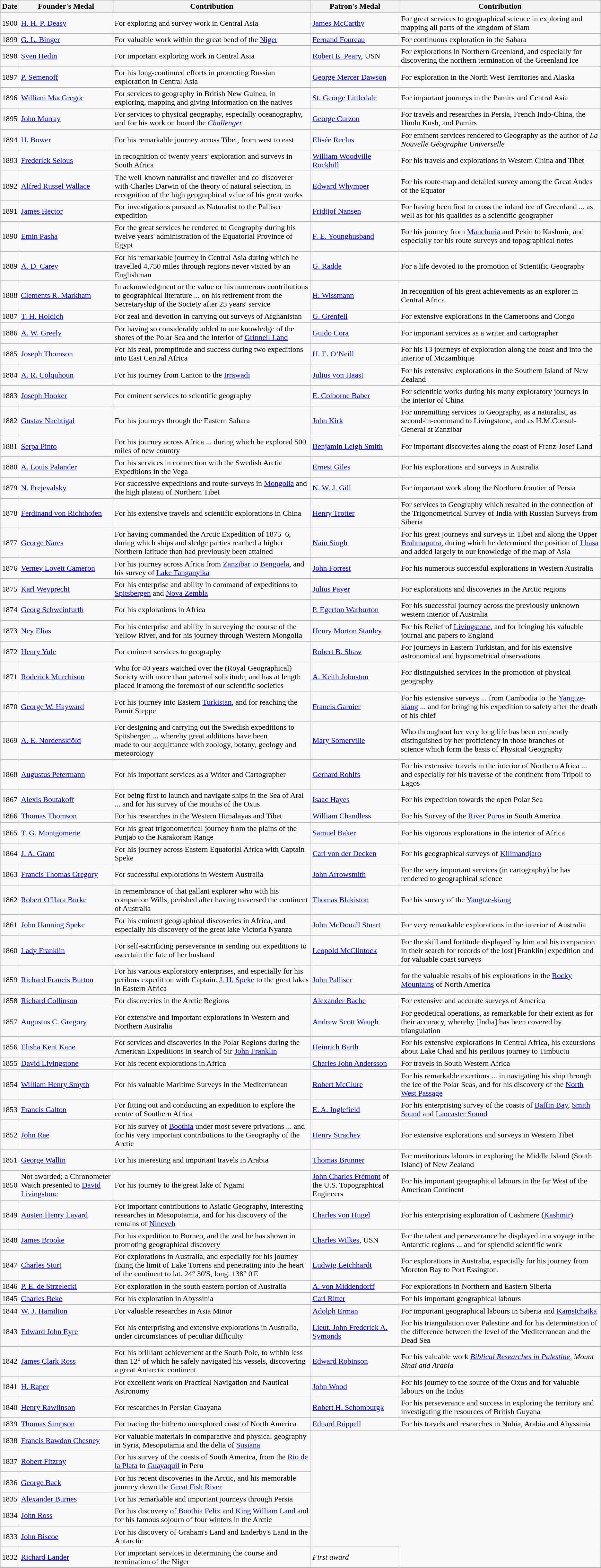<table class="wikitable">
<tr>
<th>Date</th>
<th>Founder's Medal</th>
<th>Contribution</th>
<th>Patron's Medal</th>
<th>Contribution</th>
</tr>
<tr>
<td>1900</td>
<td><a href='#'>H. H. P. Deasy</a></td>
<td>For exploring and survey work in Central Asia</td>
<td><a href='#'>James McCarthy</a></td>
<td>For great services to geographical science in exploring and mapping all parts of the kingdom of Siam</td>
</tr>
<tr>
<td>1899</td>
<td><a href='#'>G. L. Binger</a></td>
<td>For valuable work within the great bend of the <a href='#'>Niger</a></td>
<td><a href='#'>Fernand Foureau</a></td>
<td>For continuous exploration in the Sahara</td>
</tr>
<tr>
<td>1898</td>
<td><a href='#'>Sven Hedin</a></td>
<td>For important exploring work in Central Asia</td>
<td><a href='#'>Robert E. Peary</a>, USN</td>
<td>For explorations in Northern Greenland, and especially for discovering the northern termination of the Greenland ice</td>
</tr>
<tr>
<td>1897</td>
<td><a href='#'>P. Semenoff</a></td>
<td>For his long-continued efforts in promoting Russian exploration in Central Asia</td>
<td><a href='#'>George Mercer Dawson</a></td>
<td>For exploration in the North West Territories and Alaska</td>
</tr>
<tr>
<td>1896</td>
<td><a href='#'>William MacGregor</a></td>
<td>For services to geography in British New Guinea, in exploring, mapping and giving information on the natives</td>
<td><a href='#'>St. George Littledale</a></td>
<td>For important journeys in the Pamirs and Central Asia</td>
</tr>
<tr>
<td>1895</td>
<td><a href='#'>John Murray</a></td>
<td>For services to physical geography, especially oceanography, and for his work on board the <a href='#'><em>Challenger</em></a></td>
<td><a href='#'>George Curzon</a></td>
<td>For travels and researches in Persia, French Indo-China, the Hindu Kush, and Pamirs</td>
</tr>
<tr>
<td>1894</td>
<td><a href='#'>H. Bower</a></td>
<td>For his remarkable journey across Tibet, from west to east</td>
<td><a href='#'>Elisée Reclus</a></td>
<td>For eminent services rendered to Geography as the author of <em>La Nouvelle Géographie Universelle</em></td>
</tr>
<tr>
<td>1893</td>
<td><a href='#'>Frederick Selous</a></td>
<td>In recognition of twenty years' exploration and surveys in South Africa</td>
<td><a href='#'>William Woodville Rockhill</a></td>
<td>For his travels and explorations in Western China and Tibet</td>
</tr>
<tr>
<td>1892</td>
<td><a href='#'>Alfred Russel Wallace</a></td>
<td>The well-known naturalist and traveller and co-discoverer with Charles Darwin of the theory of natural selection, in recognition of the high geographical value of his great works</td>
<td><a href='#'>Edward Whymper</a></td>
<td>For his route-map and detailed survey among the Great Andes of the Equator</td>
</tr>
<tr>
<td>1891</td>
<td><a href='#'>James Hector</a></td>
<td>For investigations pursued as Naturalist to the Palliser expedition</td>
<td><a href='#'>Fridtjof Nansen</a></td>
<td>For having been first to cross the inland ice of Greenland ... as well as for his qualities as a scientific geographer</td>
</tr>
<tr>
<td>1890</td>
<td><a href='#'>Emin Pasha</a></td>
<td>For the great services he rendered to Geography during his twelve years' administration of the Equatorial Province of Egypt</td>
<td><a href='#'>F. E. Younghusband</a></td>
<td>For his journey from <a href='#'>Manchuria</a> and Pekin to Kashmir, and especially for his route-surveys and topographical notes</td>
</tr>
<tr>
<td>1889</td>
<td><a href='#'>A. D. Carey</a></td>
<td>For his remarkable journey in Central Asia during which he travelled 4,750 miles through regions never visited by an Englishman</td>
<td><a href='#'>G. Radde</a></td>
<td>For a life devoted to the promotion of Scientific Geography</td>
</tr>
<tr>
<td>1888</td>
<td><a href='#'>Clements R. Markham</a></td>
<td>In acknowledgment or the value or his numerous contributions to geographical literature ... on his retirement from the Secretaryship of the Society after 25 years' service</td>
<td><a href='#'>H. Wissmann</a></td>
<td>In recognition of his great achievements as an explorer in Central Africa</td>
</tr>
<tr>
<td>1887</td>
<td><a href='#'>T. H. Holdich</a></td>
<td>For zeal and devotion in carrying out surveys of Afghanistan</td>
<td><a href='#'>G. Grenfell</a></td>
<td>For extensive explorations in the Cameroons and Congo</td>
</tr>
<tr>
<td>1886</td>
<td><a href='#'>A. W. Greely</a></td>
<td>For having so considerably added to our knowledge of the shores of the Polar Sea and the interior of <a href='#'>Grinnell Land</a></td>
<td><a href='#'>Guido Cora</a></td>
<td>For important services as a writer and cartographer</td>
</tr>
<tr>
<td>1885</td>
<td><a href='#'>Joseph Thomson</a></td>
<td>For his zeal, promptitude and success during two expeditions into East Central Africa</td>
<td><a href='#'>H. E. O’Neill</a></td>
<td>For his 13 journeys of exploration along the coast and into the interior of Mozambique</td>
</tr>
<tr>
<td>1884</td>
<td><a href='#'>A. R. Colquhoun</a></td>
<td>For his journey from Canton to the <a href='#'>Irrawadi</a></td>
<td><a href='#'>Julius von Haast</a></td>
<td>For his extensive explorations in the Southern Island of New Zealand</td>
</tr>
<tr>
<td>1883</td>
<td><a href='#'>Joseph Hooker</a></td>
<td>For eminent services to scientific geography</td>
<td><a href='#'>E. Colborne Baber</a></td>
<td>For scientific works during his many exploratory journeys in the interior of China</td>
</tr>
<tr>
<td>1882</td>
<td><a href='#'>Gustav Nachtigal</a></td>
<td>For his journeys through the Eastern Sahara</td>
<td><a href='#'>John Kirk</a></td>
<td>For unremitting services to Geography, as a naturalist, as second-in-command to Livingstone, and as H.M.Consul-General at Zanzibar</td>
</tr>
<tr>
<td>1881</td>
<td><a href='#'>Serpa Pinto</a></td>
<td>For his journey across Africa ... during which he explored 500 miles of new country</td>
<td><a href='#'>Benjamin Leigh Smith</a></td>
<td>For important discoveries along the coast of Franz-Josef Land</td>
</tr>
<tr>
<td>1880</td>
<td><a href='#'>A. Louis Palander</a></td>
<td>For his services in connection with the Swedish Arctic Expeditions in the Vega</td>
<td><a href='#'>Ernest Giles</a></td>
<td>For his explorations and surveys in Australia</td>
</tr>
<tr>
<td>1879</td>
<td><a href='#'>N. Prejevalsky</a></td>
<td>For successive expeditions and route-surveys in <a href='#'>Mongolia</a> and the high plateau of Northern Tibet</td>
<td><a href='#'>N. W. J. Gill</a></td>
<td>For important work along the Northern frontier of Persia</td>
</tr>
<tr>
<td>1878</td>
<td><a href='#'>Ferdinand von Richthofen</a></td>
<td>For his extensive travels and scientific explorations in China</td>
<td><a href='#'>Henry Trotter</a></td>
<td>For services to Geography which resulted in the connection of the Trigonometrical Survey of India with Russian Surveys from Siberia</td>
</tr>
<tr>
<td>1877</td>
<td><a href='#'>George Nares</a></td>
<td>For having commanded the Arctic Expedition of 1875–6, during which ships and sledge parties reached a higher Northern latitude than had previously been attained</td>
<td><a href='#'>Nain Singh</a></td>
<td>For his great journeys and surveys in Tibet and along the Upper <a href='#'>Brahmaputra</a>, during which he determined the position of <a href='#'>Lhasa</a> and added largely to our knowledge of the map of Asia</td>
</tr>
<tr>
<td>1876</td>
<td><a href='#'>Verney Lovett Cameron</a></td>
<td>For his journey across Africa from <a href='#'>Zanzibar</a> to <a href='#'>Benguela</a>, and his survey of <a href='#'>Lake Tanganyika</a></td>
<td><a href='#'>John Forrest</a></td>
<td>For his numerous successful explorations in Western Australia</td>
</tr>
<tr>
<td>1875</td>
<td><a href='#'>Karl Weyprecht</a></td>
<td>For his enterprise and ability in command of expeditions to <a href='#'>Spitsbergen</a> and <a href='#'>Nova Zembla</a></td>
<td><a href='#'>Julius Payer</a></td>
<td>For explorations and discoveries in the Arctic regions</td>
</tr>
<tr>
<td>1874</td>
<td><a href='#'>Georg Schweinfurth</a></td>
<td>For his explorations in Africa</td>
<td><a href='#'>P. Egerton Warburton</a></td>
<td>For his successful journey across the previously unknown western interior of Australia</td>
</tr>
<tr>
<td>1873</td>
<td><a href='#'>Ney Elias</a></td>
<td>For his enterprise and ability in surveying the course of the Yellow River, and for his journey through Western Mongolia</td>
<td><a href='#'>Henry Morton Stanley</a></td>
<td>For his Relief of <a href='#'>Livingstone</a>, and for bringing his valuable journal and papers to England</td>
</tr>
<tr>
<td>1872</td>
<td><a href='#'>Henry Yule</a></td>
<td>For eminent services to geography</td>
<td><a href='#'>Robert B. Shaw</a></td>
<td>For journeys in Eastern Turkistan, and for his extensive astronomical and hypsometrical observations</td>
</tr>
<tr>
<td>1871</td>
<td><a href='#'>Roderick Murchison</a></td>
<td>Who for 40 years watched over the (Royal Geographical) Society with more than paternal solicitude, and has at length placed it among the foremost of our scientific societies</td>
<td><a href='#'>A. Keith Johnston</a></td>
<td>For distinguished services in the promotion of physical geography</td>
</tr>
<tr>
<td>1870</td>
<td><a href='#'>George W. Hayward</a></td>
<td>For his journey into Eastern <a href='#'>Turkistan</a>, and for reaching the Pamir Steppe</td>
<td><a href='#'>Francis Garnier</a></td>
<td>For his extensive surveys ... from Cambodia to the <a href='#'>Yangtze-kiang</a> ... and for bringing his expedition to safety after the death of his chief</td>
</tr>
<tr>
<td>1869</td>
<td><a href='#'>A. E. Nordenskiöld</a></td>
<td>For designing and carrying out the Swedish expeditions to Spitsbergen ... whereby great additions have been<br>made to our acquittance with zoology, botany, geology and meteorology</td>
<td><a href='#'>Mary Somerville</a></td>
<td>Who throughout her very long life has been eminently distinguished by her proficiency in those branches of<br>science which form the basis of Physical Geography</td>
</tr>
<tr>
<td>1868</td>
<td><a href='#'>Augustus Petermann</a></td>
<td>For his important services as a Writer and Cartographer</td>
<td><a href='#'>Gerhard Rohlfs</a></td>
<td>For his extensive travels in the interior of Northern Africa ... and especially for his traverse of the continent from Tripoli to Lagos</td>
</tr>
<tr>
<td>1867</td>
<td><a href='#'>Alexis Boutakoff</a></td>
<td>For being first to launch and navigate ships in the Sea of Aral ... and for his survey of the mouths of the Oxus</td>
<td><a href='#'>Isaac Hayes</a></td>
<td>For his expedition towards the open Polar Sea</td>
</tr>
<tr>
<td>1866</td>
<td><a href='#'>Thomas Thomson</a></td>
<td>For his researches in the Western Himalayas and Tibet</td>
<td><a href='#'>William Chandless</a></td>
<td>For his Survey of the <a href='#'>River Purus</a> in South America</td>
</tr>
<tr>
<td>1865</td>
<td><a href='#'>T. G. Montgomerie</a></td>
<td>For his great trigonometrical journey from the plains of the Punjab to the Karakoram Range</td>
<td><a href='#'>Samuel Baker</a></td>
<td>For his vigorous explorations in the interior of Africa</td>
</tr>
<tr>
<td>1864</td>
<td><a href='#'>J. A. Grant</a></td>
<td>For his journey across Eastern Equatorial Africa with Captain Speke</td>
<td><a href='#'>Carl von der Decken</a></td>
<td>For his geographical surveys of <a href='#'>Kilimandjaro</a></td>
</tr>
<tr>
<td>1863</td>
<td><a href='#'>Francis Thomas Gregory</a></td>
<td>For successful explorations in Western Australia</td>
<td><a href='#'>John Arrowsmith</a></td>
<td>For the very important services (in cartography) he has rendered to geographical science</td>
</tr>
<tr>
<td>1862</td>
<td><a href='#'>Robert O'Hara Burke</a></td>
<td>In remembrance of that gallant explorer who with his companion Wills, perished after having traversed the continent of Australia</td>
<td><a href='#'>Thomas Blakiston</a></td>
<td>For his survey of the <a href='#'>Yangtze-kiang</a></td>
</tr>
<tr>
<td>1861</td>
<td><a href='#'>John Hanning Speke</a></td>
<td>For his eminent geographical discoveries in Africa, and especially his discovery of the great lake Victoria Nyanza</td>
<td><a href='#'>John McDouall Stuart</a></td>
<td>For very remarkable explorations in the interior of Australia</td>
</tr>
<tr>
<td>1860</td>
<td><a href='#'>Lady Franklin</a></td>
<td>For self-sacrificing perseverance in sending out expeditions to ascertain the fate of her husband</td>
<td><a href='#'>Leopold McClintock</a></td>
<td>For the skill and fortitude displayed by him and his companion in their search for records of the lost [Franklin] expedition and for valuable coast surveys</td>
</tr>
<tr>
<td>1859</td>
<td><a href='#'>Richard Francis Burton</a></td>
<td>For his various exploratory enterprises, and especially for his perilous expedition with Captain. <a href='#'>J. H. Speke</a> to the great lakes in Eastern Africa</td>
<td><a href='#'>John Palliser</a></td>
<td>for the valuable results of his explorations in the <a href='#'>Rocky Mountains</a> of North America</td>
</tr>
<tr>
<td>1858</td>
<td><a href='#'>Richard Collinson</a></td>
<td>For discoveries in the Arctic Regions</td>
<td><a href='#'>Alexander Bache</a></td>
<td>For extensive and accurate surveys of America</td>
</tr>
<tr>
<td>1857</td>
<td><a href='#'>Augustus C. Gregory</a></td>
<td>For extensive and important explorations in Western and Northern Australia</td>
<td><a href='#'>Andrew Scott Waugh</a></td>
<td>For geodetical operations, as remarkable for their extent as for their accuracy, whereby [India] has been covered by triangulation</td>
</tr>
<tr>
<td>1856</td>
<td><a href='#'>Elisha Kent Kane</a></td>
<td>For services and discoveries in the Polar Regions during the American Expeditions in search of Sir <a href='#'>John Franklin</a></td>
<td><a href='#'>Heinrich Barth</a></td>
<td>For his extensive explorations in Central Africa, his excursions about Lake Chad and his perilous journey to Timbuctu</td>
</tr>
<tr>
<td>1855</td>
<td><a href='#'>David Livingstone</a></td>
<td>For his recent explorations in Africa</td>
<td><a href='#'>Charles John Andersson</a></td>
<td>For travels in South Western Africa</td>
</tr>
<tr>
<td>1854</td>
<td><a href='#'>William Henry Smyth</a></td>
<td>For his valuable Maritime Surveys in the Mediterranean</td>
<td><a href='#'>Robert McClure</a></td>
<td>For his remarkable exertions ... in navigating his ship through the ice of the Polar Seas, and for his discovery of the <a href='#'>North West Passage</a></td>
</tr>
<tr>
<td>1853</td>
<td><a href='#'>Francis Galton</a></td>
<td>For fitting out and conducting an expedition to explore the centre of Southern Africa</td>
<td><a href='#'>E. A. Inglefield</a></td>
<td>For his enterprising survey of the coasts of <a href='#'>Baffin Bay</a>, <a href='#'>Smith Sound</a> and <a href='#'>Lancaster Sound</a></td>
</tr>
<tr>
<td>1852</td>
<td><a href='#'>John Rae</a></td>
<td>For his survey of <a href='#'>Boothia</a> under most severe privations ... and for his very important contributions to the Geography of the Arctic</td>
<td><a href='#'>Henry Strachey</a></td>
<td>For extensive explorations and surveys in Western Tibet</td>
</tr>
<tr>
<td>1851</td>
<td><a href='#'>George Wallin</a></td>
<td>For his interesting and important travels in Arabia</td>
<td><a href='#'>Thomas Brunner</a></td>
<td>For meritorious labours in exploring the Middle Island (South Island) of New Zealand</td>
</tr>
<tr>
<td>1850</td>
<td>Not awarded; a Chronometer Watch presented to <a href='#'>David Livingstone</a></td>
<td>For his journey to the great lake of Ngami</td>
<td><a href='#'>John Charles Frémont</a> of the U.S. Topographical Engineers</td>
<td>For his important geographical labours in the far West of the American Continent</td>
</tr>
<tr>
<td>1849</td>
<td><a href='#'>Austen Henry Layard</a></td>
<td>For important contributions to Asiatic Geography, interesting researches in Mesopotamia, and for his discovery of the remains of <a href='#'>Nineveh</a></td>
<td><a href='#'>Charles von Hugel</a></td>
<td>For his enterprising exploration of Cashmere (<a href='#'>Kashmir</a>)</td>
</tr>
<tr>
<td>1848</td>
<td><a href='#'>James Brooke</a></td>
<td>For his expedition to Borneo, and the zeal he has shown in promoting geographical discovery</td>
<td><a href='#'>Charles Wilkes</a>, USN</td>
<td>For the talent and perseverance he displayed in a voyage in the Antarctic regions ... and for splendid scientific work</td>
</tr>
<tr>
<td>1847</td>
<td><a href='#'>Charles Sturt</a></td>
<td>For explorations in Australia, and especially for his journey fixing the limit of Lake Torrens and penetrating into the heart of the continent to lat. 24° 30'S, long. 138° 0'E</td>
<td><a href='#'>Ludwig Leichhardt</a></td>
<td>For explorations in Australia, especially for his journey from Moreton Bay to Port Essington.</td>
</tr>
<tr>
<td>1846</td>
<td><a href='#'>P. E. de Strzelecki</a></td>
<td>For exploration in the south eastern portion of Australia</td>
<td><a href='#'>A. von Middendorff</a></td>
<td>For explorations in Northern and Eastern Siberia</td>
</tr>
<tr>
<td>1845</td>
<td><a href='#'>Charles Beke</a></td>
<td>For his exploration in Abyssinia</td>
<td><a href='#'>Carl Ritter</a></td>
<td>For his important geographical labours</td>
</tr>
<tr>
<td>1844</td>
<td><a href='#'>W. J. Hamilton</a></td>
<td>For valuable researches in Asia Minor</td>
<td><a href='#'>Adolph Erman</a></td>
<td>For important geographical labours in Siberia and <a href='#'>Kamstchatka</a></td>
</tr>
<tr>
<td>1843</td>
<td><a href='#'>Edward John Eyre</a></td>
<td>For his enterprising and extensive explorations in Australia, under circumstances of peculiar difficulty</td>
<td><a href='#'>Lieut. John Frederick A. Symonds</a></td>
<td>For his triangulation over Palestine and for his determination of the difference between the level of the Mediterranean and the Dead Sea</td>
</tr>
<tr>
<td>1842</td>
<td><a href='#'>James Clark Ross</a></td>
<td>For his brilliant achievement at the South Pole, to within less than 12° of which he safely navigated his vessels, discovering a great Antarctic continent</td>
<td><a href='#'>Edward Robinson</a></td>
<td>For his valuable work <em><a href='#'>Biblical Researches in Palestine</a>, Mount Sinai and Arabia</em></td>
</tr>
<tr>
<td>1841</td>
<td><a href='#'>H. Raper</a></td>
<td>For excellent work on Practical Navigation and Nautical Astronomy</td>
<td><a href='#'>John Wood</a></td>
<td>For his journey to the source of the Oxus and for valuable labours on the Indus</td>
</tr>
<tr>
<td>1840</td>
<td><a href='#'>Henry Rawlinson</a></td>
<td>For researches in Persian Guayana</td>
<td><a href='#'>Robert H. Schomburgk</a></td>
<td>For his perseverance and success in exploring the territory and investigating the resources of British Guyana</td>
</tr>
<tr>
<td>1839</td>
<td><a href='#'>Thomas Simpson</a></td>
<td>For tracing the hitherto unexplored coast of North America</td>
<td><a href='#'>Eduard Rüppell</a></td>
<td>For his travels and researches in Nubia, Arabia and Abyssinia</td>
</tr>
<tr>
<td>1838</td>
<td><a href='#'>Francis Rawdon Chesney</a></td>
<td>For valuable materials in comparative and physical geography in Syria, Mesopotamia and the delta of <a href='#'>Susiana</a></td>
</tr>
<tr>
<td>1837</td>
<td><a href='#'>Robert Fitzroy</a></td>
<td>For his survey of the coasts of South America, from the <a href='#'>Rio de la Plata</a> to <a href='#'>Guayaquil</a> in Peru</td>
</tr>
<tr>
<td>1836</td>
<td><a href='#'>George Back</a></td>
<td>For his recent discoveries in the Arctic, and his memorable journey down the <a href='#'>Great Fish River</a></td>
</tr>
<tr>
<td>1835</td>
<td><a href='#'>Alexander Burnes</a></td>
<td>For his remarkable and important journeys through Persia</td>
</tr>
<tr>
<td>1834</td>
<td><a href='#'>John Ross</a></td>
<td>For his discovery of <a href='#'>Boothia Felix</a> and <a href='#'>King William Land</a> and for his famous sojourn of four winters in the Arctic</td>
</tr>
<tr>
<td>1833</td>
<td><a href='#'>John Biscoe</a></td>
<td>For his discovery of Graham's Land and Enderby's Land in the Antarctic</td>
</tr>
<tr>
<td>1832</td>
<td><a href='#'>Richard Lander</a></td>
<td>For important services in determining the course and termination of the Niger</td>
<td><em>First award</em></td>
</tr>
</table>
